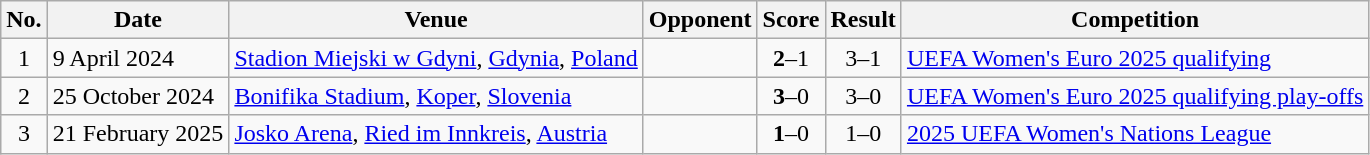<table class="wikitable sortable">
<tr>
<th scope="col">No.</th>
<th scope="col">Date</th>
<th scope="col">Venue</th>
<th scope="col">Opponent</th>
<th scope="col">Score</th>
<th scope="col">Result</th>
<th scope="col">Competition</th>
</tr>
<tr>
<td style="text-align:center">1</td>
<td>9 April 2024</td>
<td><a href='#'>Stadion Miejski w Gdyni</a>, <a href='#'>Gdynia</a>, <a href='#'>Poland</a></td>
<td></td>
<td style="text-align:center"><strong>2</strong>–1</td>
<td style="text-align:center">3–1</td>
<td><a href='#'>UEFA Women's Euro 2025 qualifying</a></td>
</tr>
<tr>
<td style="text-align:center">2</td>
<td>25 October 2024</td>
<td><a href='#'>Bonifika Stadium</a>, <a href='#'>Koper</a>, <a href='#'>Slovenia</a></td>
<td></td>
<td align=center><strong>3</strong>–0</td>
<td align=center>3–0</td>
<td><a href='#'>UEFA Women's Euro 2025 qualifying play-offs</a></td>
</tr>
<tr>
<td style="text-align:center">3</td>
<td>21 February 2025</td>
<td><a href='#'>Josko Arena</a>, <a href='#'>Ried im Innkreis</a>, <a href='#'>Austria</a></td>
<td></td>
<td style="text-align:center"><strong>1</strong>–0</td>
<td style="text-align:center">1–0</td>
<td><a href='#'>2025 UEFA Women's Nations League</a></td>
</tr>
</table>
